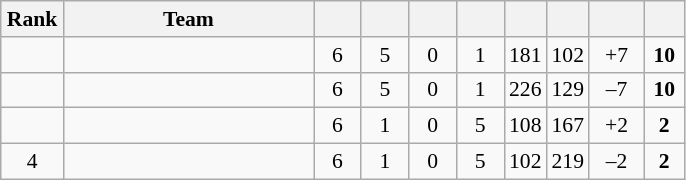<table class="wikitable" style="text-align: center; font-size:90% ">
<tr>
<th width=35>Rank</th>
<th width=160>Team</th>
<th width=25></th>
<th width=25></th>
<th width=25></th>
<th width=25></th>
<th width=20></th>
<th width=20></th>
<th width=30></th>
<th width=20></th>
</tr>
<tr>
<td></td>
<td align=left></td>
<td>6</td>
<td>5</td>
<td>0</td>
<td>1</td>
<td>181</td>
<td>102</td>
<td>+7</td>
<td><strong>10</strong></td>
</tr>
<tr>
<td></td>
<td align=left></td>
<td>6</td>
<td>5</td>
<td>0</td>
<td>1</td>
<td>226</td>
<td>129</td>
<td>–7</td>
<td><strong>10</strong></td>
</tr>
<tr>
<td></td>
<td align=left></td>
<td>6</td>
<td>1</td>
<td>0</td>
<td>5</td>
<td>108</td>
<td>167</td>
<td>+2</td>
<td><strong>2</strong></td>
</tr>
<tr>
<td>4</td>
<td align=left></td>
<td>6</td>
<td>1</td>
<td>0</td>
<td>5</td>
<td>102</td>
<td>219</td>
<td>–2</td>
<td><strong>2</strong></td>
</tr>
</table>
